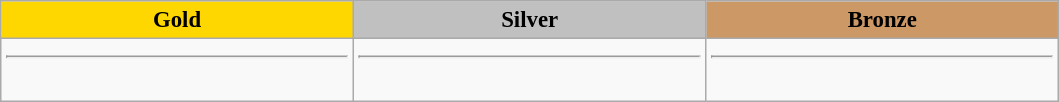<table class="wikitable" style="text-align: center; font-size: 95%;">
<tr>
<td style="width: 15em; background: gold"><strong>Gold</strong></td>
<td style="width: 15em; background: silver"><strong>Silver</strong></td>
<td style="width: 15em; background: #CC9966"><strong>Bronze</strong></td>
</tr>
<tr>
<td style="vertical-align:top;"><hr><br></td>
<td style="vertical-align:top;"><hr><br></td>
<td style="vertical-align:top;"><hr></td>
</tr>
</table>
